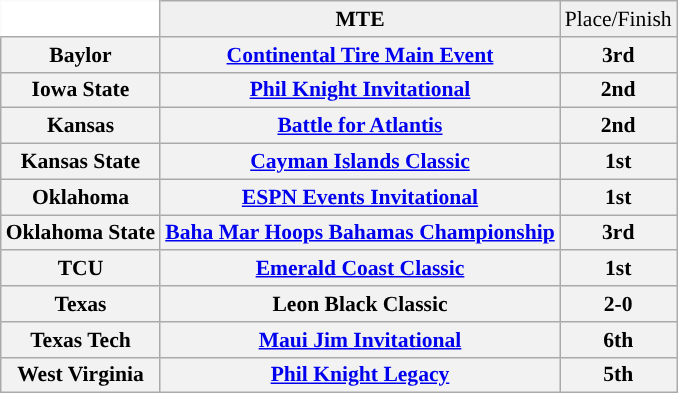<table class="wikitable" style="white-space:nowrap; font-size:90%;">
<tr>
<td style="background:white; border-top-style:hidden; border-left-style:hidden;"></td>
<td align="center" style="background:#f0f0f0;"><strong>MTE</strong></td>
<td align="center" style="background:#f0f0f0;">Place/Finish</td>
</tr>
<tr style="text-align:center;">
<th>Baylor</th>
<th><a href='#'>Continental Tire Main Event</a></th>
<th>3rd</th>
</tr>
<tr style="text-align:center;">
<th>Iowa State</th>
<th><a href='#'>Phil Knight Invitational</a></th>
<th>2nd</th>
</tr>
<tr style="text-align:center;">
<th>Kansas</th>
<th><a href='#'>Battle for Atlantis</a></th>
<th>2nd</th>
</tr>
<tr style="text-align:center;">
<th>Kansas State</th>
<th><a href='#'>Cayman Islands Classic</a></th>
<th>1st</th>
</tr>
<tr style="text-align:center;">
<th>Oklahoma</th>
<th><a href='#'>ESPN Events Invitational</a></th>
<th>1st</th>
</tr>
<tr style="text-align:center;">
<th>Oklahoma State</th>
<th><a href='#'>Baha Mar Hoops Bahamas Championship</a></th>
<th>3rd</th>
</tr>
<tr style="text-align:center;">
<th>TCU</th>
<th><a href='#'>Emerald Coast Classic</a></th>
<th>1st</th>
</tr>
<tr style="text-align:center;">
<th>Texas</th>
<th>Leon Black Classic</th>
<th>2-0</th>
</tr>
<tr style="text-align:center;">
<th>Texas Tech</th>
<th><a href='#'>Maui Jim Invitational</a></th>
<th>6th</th>
</tr>
<tr style="text-align:center;">
<th>West Virginia</th>
<th><a href='#'>Phil Knight Legacy</a></th>
<th>5th</th>
</tr>
</table>
